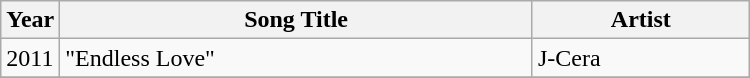<table class="wikitable" style="width:500px">
<tr>
<th width=10>Year</th>
<th>Song Title</th>
<th>Artist</th>
</tr>
<tr>
<td>2011</td>
<td>"Endless Love"</td>
<td>J-Cera</td>
</tr>
<tr>
</tr>
</table>
